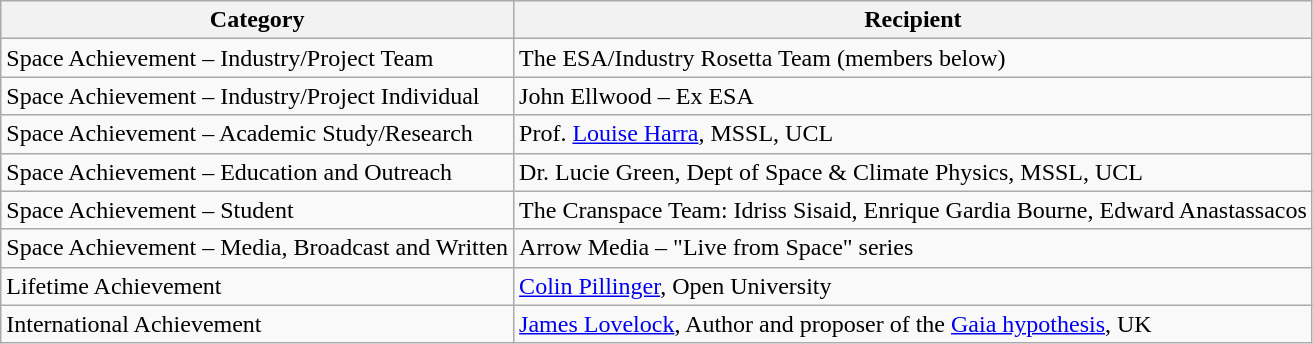<table class="wikitable">
<tr>
<th>Category</th>
<th>Recipient</th>
</tr>
<tr>
<td>Space Achievement – Industry/Project Team</td>
<td>The ESA/Industry Rosetta Team (members below)</td>
</tr>
<tr>
<td>Space Achievement – Industry/Project Individual</td>
<td>John Ellwood – Ex ESA</td>
</tr>
<tr>
<td>Space Achievement – Academic Study/Research</td>
<td>Prof. <a href='#'>Louise Harra</a>, MSSL, UCL</td>
</tr>
<tr>
<td>Space Achievement – Education and Outreach</td>
<td>Dr. Lucie Green, Dept of Space & Climate Physics, MSSL, UCL</td>
</tr>
<tr>
<td>Space Achievement – Student</td>
<td>The Cranspace Team: Idriss Sisaid, Enrique Gardia Bourne, Edward Anastassacos</td>
</tr>
<tr>
<td>Space Achievement – Media, Broadcast and Written</td>
<td>Arrow Media – "Live from Space" series</td>
</tr>
<tr>
<td>Lifetime Achievement</td>
<td><a href='#'>Colin Pillinger</a>, Open University</td>
</tr>
<tr>
<td>International Achievement</td>
<td><a href='#'>James Lovelock</a>, Author and proposer of the <a href='#'>Gaia hypothesis</a>, UK</td>
</tr>
</table>
